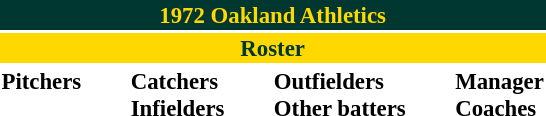<table class="toccolours" style="font-size: 95%;">
<tr>
<th colspan="10" style="background-color: #003831; color: #FFD800; text-align: center;">1972 Oakland Athletics</th>
</tr>
<tr>
<td colspan="10" style="background-color: #FFD800; color: #003831; text-align: center;"><strong>Roster</strong></td>
</tr>
<tr>
<td valign="top"><strong>Pitchers</strong><br>













</td>
<td width="25px"></td>
<td valign="top"><strong>Catchers</strong><br>


<strong>Infielders</strong>















</td>
<td width="25px"></td>
<td valign="top"><strong>Outfielders</strong><br>










<strong>Other batters</strong>

</td>
<td width="25px"></td>
<td valign="top"><strong>Manager</strong><br>
<strong>Coaches</strong>



</td>
</tr>
</table>
